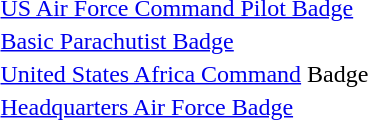<table>
<tr>
<td></td>
<td><a href='#'>US Air Force Command Pilot Badge</a></td>
</tr>
<tr>
<td></td>
<td><a href='#'>Basic Parachutist Badge</a></td>
</tr>
<tr>
<td></td>
<td><a href='#'>United States Africa Command</a> Badge</td>
</tr>
<tr>
<td></td>
<td><a href='#'>Headquarters Air Force Badge</a></td>
</tr>
</table>
